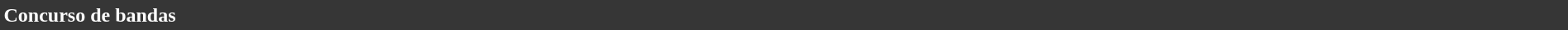<table style="width: 100%; background:#363636; color:white;">
<tr>
<td><strong>Concurso de bandas</strong></td>
</tr>
</table>
